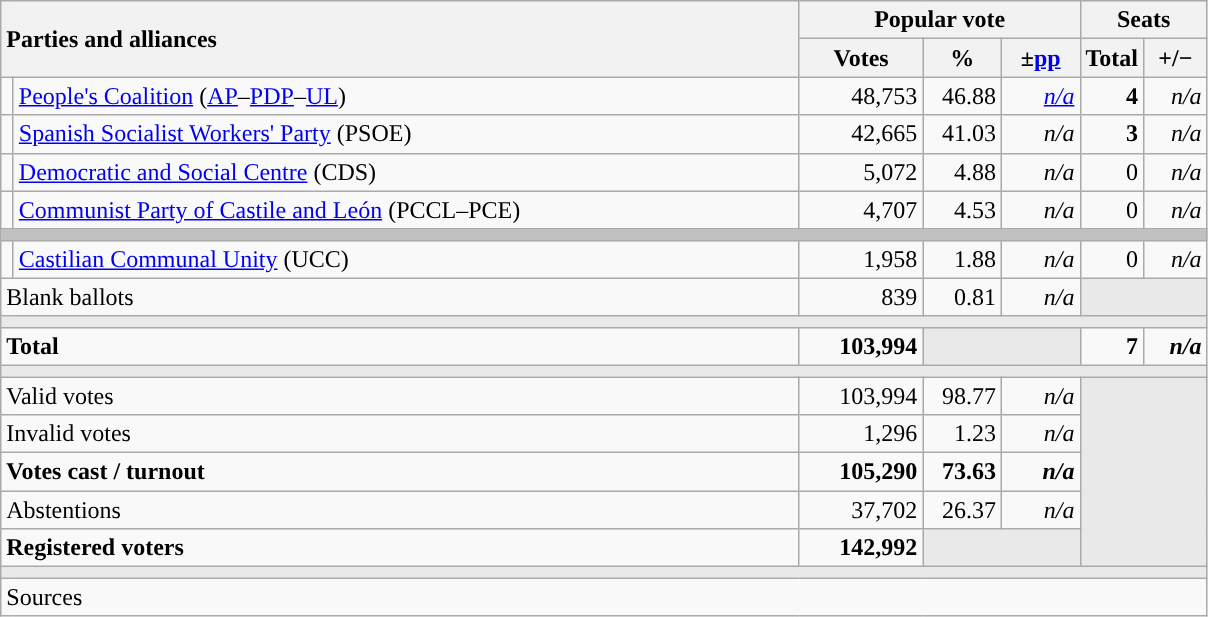<table class="wikitable" style="text-align:right;">
<tr>
<th style="text-align:left;" rowspan="2" colspan="2" width="525">Parties and alliances</th>
<th colspan="3">Popular vote</th>
<th colspan="2">Seats</th>
</tr>
<tr>
<th width="75">Votes</th>
<th width="45">%</th>
<th width="45">±<a href='#'>pp</a></th>
<th width="35">Total</th>
<th width="35">+/−</th>
</tr>
<tr>
<td width="1" style="color:inherit;background:"></td>
<td align="left"><a href='#'>People's Coalition</a> (<a href='#'>AP</a>–<a href='#'>PDP</a>–<a href='#'>UL</a>)</td>
<td>48,753</td>
<td>46.88</td>
<td><em><a href='#'>n/a</a></em></td>
<td><strong>4</strong></td>
<td><em>n/a</em></td>
</tr>
<tr>
<td style="color:inherit;background:"></td>
<td align="left"><a href='#'>Spanish Socialist Workers' Party</a> (PSOE)</td>
<td>42,665</td>
<td>41.03</td>
<td><em>n/a</em></td>
<td><strong>3</strong></td>
<td><em>n/a</em></td>
</tr>
<tr>
<td style="color:inherit;background:"></td>
<td align="left"><a href='#'>Democratic and Social Centre</a> (CDS)</td>
<td>5,072</td>
<td>4.88</td>
<td><em>n/a</em></td>
<td>0</td>
<td><em>n/a</em></td>
</tr>
<tr>
<td style="color:inherit;background:"></td>
<td align="left"><a href='#'>Communist Party of Castile and León</a> (PCCL–PCE)</td>
<td>4,707</td>
<td>4.53</td>
<td><em>n/a</em></td>
<td>0</td>
<td><em>n/a</em></td>
</tr>
<tr>
<td colspan="7" bgcolor="#C0C0C0"></td>
</tr>
<tr>
<td style="color:inherit;background:"></td>
<td align="left"><a href='#'>Castilian Communal Unity</a> (UCC)</td>
<td>1,958</td>
<td>1.88</td>
<td><em>n/a</em></td>
<td>0</td>
<td><em>n/a</em></td>
</tr>
<tr>
<td align="left" colspan="2">Blank ballots</td>
<td>839</td>
<td>0.81</td>
<td><em>n/a</em></td>
<td bgcolor="#E9E9E9" colspan="2"></td>
</tr>
<tr>
<td colspan="7" bgcolor="#E9E9E9"></td>
</tr>
<tr style="font-weight:bold;">
<td align="left" colspan="2">Total</td>
<td>103,994</td>
<td bgcolor="#E9E9E9" colspan="2"></td>
<td>7</td>
<td><em>n/a</em></td>
</tr>
<tr>
<td colspan="7" bgcolor="#E9E9E9"></td>
</tr>
<tr>
<td align="left" colspan="2">Valid votes</td>
<td>103,994</td>
<td>98.77</td>
<td><em>n/a</em></td>
<td bgcolor="#E9E9E9" colspan="2" rowspan="5"></td>
</tr>
<tr>
<td align="left" colspan="2">Invalid votes</td>
<td>1,296</td>
<td>1.23</td>
<td><em>n/a</em></td>
</tr>
<tr style="font-weight:bold;">
<td align="left" colspan="2">Votes cast / turnout</td>
<td>105,290</td>
<td>73.63</td>
<td><em>n/a</em></td>
</tr>
<tr>
<td align="left" colspan="2">Abstentions</td>
<td>37,702</td>
<td>26.37</td>
<td><em>n/a</em></td>
</tr>
<tr style="font-weight:bold;">
<td align="left" colspan="2">Registered voters</td>
<td>142,992</td>
<td bgcolor="#E9E9E9" colspan="2"></td>
</tr>
<tr>
<td colspan="7" bgcolor="#E9E9E9"></td>
</tr>
<tr>
<td align="left" colspan="7">Sources</td>
</tr>
</table>
